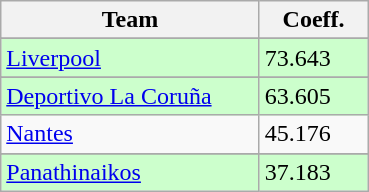<table class="wikitable" style="float:left; margin-right:1em">
<tr>
<th width=165>Team</th>
<th width=65>Coeff.</th>
</tr>
<tr>
</tr>
<tr bgcolor="#ccffcc">
<td> <a href='#'>Liverpool</a></td>
<td>73.643</td>
</tr>
<tr>
</tr>
<tr bgcolor="#ccffcc">
<td> <a href='#'>Deportivo La Coruña</a></td>
<td>63.605</td>
</tr>
<tr>
<td> <a href='#'>Nantes</a></td>
<td>45.176</td>
</tr>
<tr>
</tr>
<tr bgcolor="#ccffcc">
<td> <a href='#'>Panathinaikos</a></td>
<td>37.183</td>
</tr>
</table>
